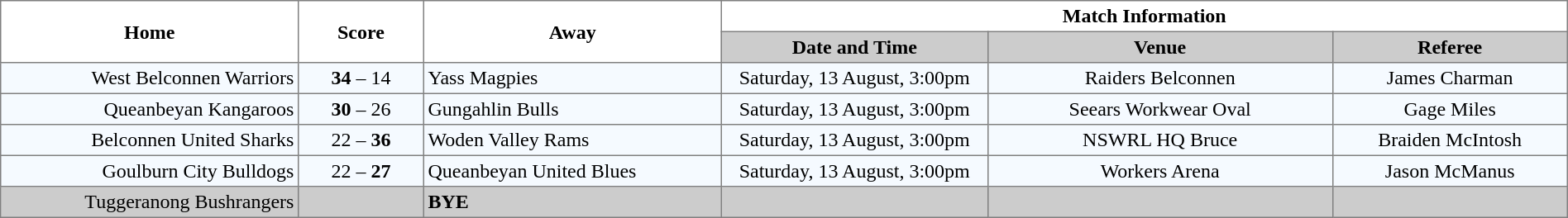<table border="1" cellpadding="3" cellspacing="0" width="100%" style="border-collapse:collapse;  text-align:center;">
<tr>
<th rowspan="2" width="19%">Home</th>
<th rowspan="2" width="8%">Score</th>
<th rowspan="2" width="19%">Away</th>
<th colspan="3">Match Information</th>
</tr>
<tr style="background:#CCCCCC">
<th width="17%">Date and Time</th>
<th width="22%">Venue</th>
<th width="50%">Referee</th>
</tr>
<tr style="text-align:center; background:#f5faff;">
<td align="right">West Belconnen Warriors </td>
<td><strong>34</strong> – 14</td>
<td align="left"> Yass Magpies</td>
<td>Saturday, 13 August, 3:00pm</td>
<td>Raiders Belconnen</td>
<td>James Charman</td>
</tr>
<tr style="text-align:center; background:#f5faff;">
<td align="right">Queanbeyan Kangaroos </td>
<td><strong>30</strong> – 26</td>
<td align="left"> Gungahlin Bulls</td>
<td>Saturday, 13 August, 3:00pm</td>
<td>Seears Workwear Oval</td>
<td>Gage Miles</td>
</tr>
<tr style="text-align:center; background:#f5faff;">
<td align="right">Belconnen United Sharks </td>
<td>22 – <strong>36</strong></td>
<td align="left"> Woden Valley Rams</td>
<td>Saturday, 13 August, 3:00pm</td>
<td>NSWRL HQ Bruce</td>
<td>Braiden McIntosh</td>
</tr>
<tr style="text-align:center; background:#f5faff;">
<td align="right">Goulburn City Bulldogs </td>
<td>22 – <strong>27</strong></td>
<td align="left"> Queanbeyan United Blues</td>
<td>Saturday, 13 August, 3:00pm</td>
<td>Workers Arena</td>
<td>Jason McManus</td>
</tr>
<tr style="text-align:center; background:#CCCCCC;">
<td align="right">Tuggeranong Bushrangers </td>
<td></td>
<td align="left"><strong>BYE</strong></td>
<td></td>
<td></td>
<td></td>
</tr>
</table>
